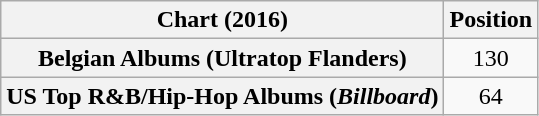<table class="wikitable sortable plainrowheaders" style="text-align:center">
<tr>
<th scope="col">Chart (2016)</th>
<th scope="col">Position</th>
</tr>
<tr>
<th scope="row">Belgian Albums (Ultratop Flanders)</th>
<td>130</td>
</tr>
<tr>
<th scope="row">US Top R&B/Hip-Hop Albums (<em>Billboard</em>)</th>
<td>64</td>
</tr>
</table>
